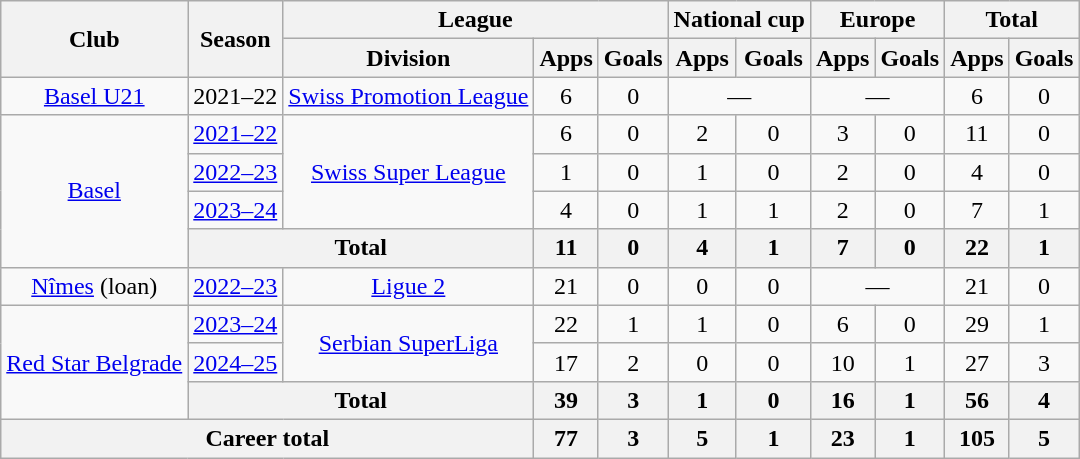<table class="wikitable" style="text-align:center">
<tr>
<th rowspan="2">Club</th>
<th rowspan="2">Season</th>
<th colspan="3">League</th>
<th colspan="2">National cup</th>
<th colspan="2">Europe</th>
<th colspan="2">Total</th>
</tr>
<tr>
<th>Division</th>
<th>Apps</th>
<th>Goals</th>
<th>Apps</th>
<th>Goals</th>
<th>Apps</th>
<th>Goals</th>
<th>Apps</th>
<th>Goals</th>
</tr>
<tr>
<td><a href='#'>Basel U21</a></td>
<td>2021–22</td>
<td><a href='#'>Swiss Promotion League</a></td>
<td>6</td>
<td>0</td>
<td colspan="2">—</td>
<td colspan="2">—</td>
<td>6</td>
<td>0</td>
</tr>
<tr>
<td rowspan="4"><a href='#'>Basel</a></td>
<td><a href='#'>2021–22</a></td>
<td rowspan="3"><a href='#'>Swiss Super League</a></td>
<td>6</td>
<td>0</td>
<td>2</td>
<td>0</td>
<td>3</td>
<td>0</td>
<td>11</td>
<td>0</td>
</tr>
<tr>
<td><a href='#'>2022–23</a></td>
<td>1</td>
<td>0</td>
<td>1</td>
<td>0</td>
<td>2</td>
<td>0</td>
<td>4</td>
<td>0</td>
</tr>
<tr>
<td><a href='#'>2023–24</a></td>
<td>4</td>
<td>0</td>
<td>1</td>
<td>1</td>
<td>2</td>
<td>0</td>
<td>7</td>
<td>1</td>
</tr>
<tr>
<th colspan="2">Total</th>
<th>11</th>
<th>0</th>
<th>4</th>
<th>1</th>
<th>7</th>
<th>0</th>
<th>22</th>
<th>1</th>
</tr>
<tr>
<td><a href='#'>Nîmes</a> (loan)</td>
<td><a href='#'>2022–23</a></td>
<td><a href='#'>Ligue 2</a></td>
<td>21</td>
<td>0</td>
<td>0</td>
<td>0</td>
<td colspan="2">—</td>
<td>21</td>
<td>0</td>
</tr>
<tr>
<td rowspan="3"><a href='#'>Red Star Belgrade</a></td>
<td><a href='#'>2023–24</a></td>
<td rowspan="2"><a href='#'>Serbian SuperLiga</a></td>
<td>22</td>
<td>1</td>
<td>1</td>
<td>0</td>
<td>6</td>
<td>0</td>
<td>29</td>
<td>1</td>
</tr>
<tr>
<td><a href='#'>2024–25</a></td>
<td>17</td>
<td>2</td>
<td>0</td>
<td>0</td>
<td>10</td>
<td>1</td>
<td>27</td>
<td>3</td>
</tr>
<tr>
<th colspan="2">Total</th>
<th>39</th>
<th>3</th>
<th>1</th>
<th>0</th>
<th>16</th>
<th>1</th>
<th>56</th>
<th>4</th>
</tr>
<tr>
<th colspan="3">Career total</th>
<th>77</th>
<th>3</th>
<th>5</th>
<th>1</th>
<th>23</th>
<th>1</th>
<th>105</th>
<th>5</th>
</tr>
</table>
